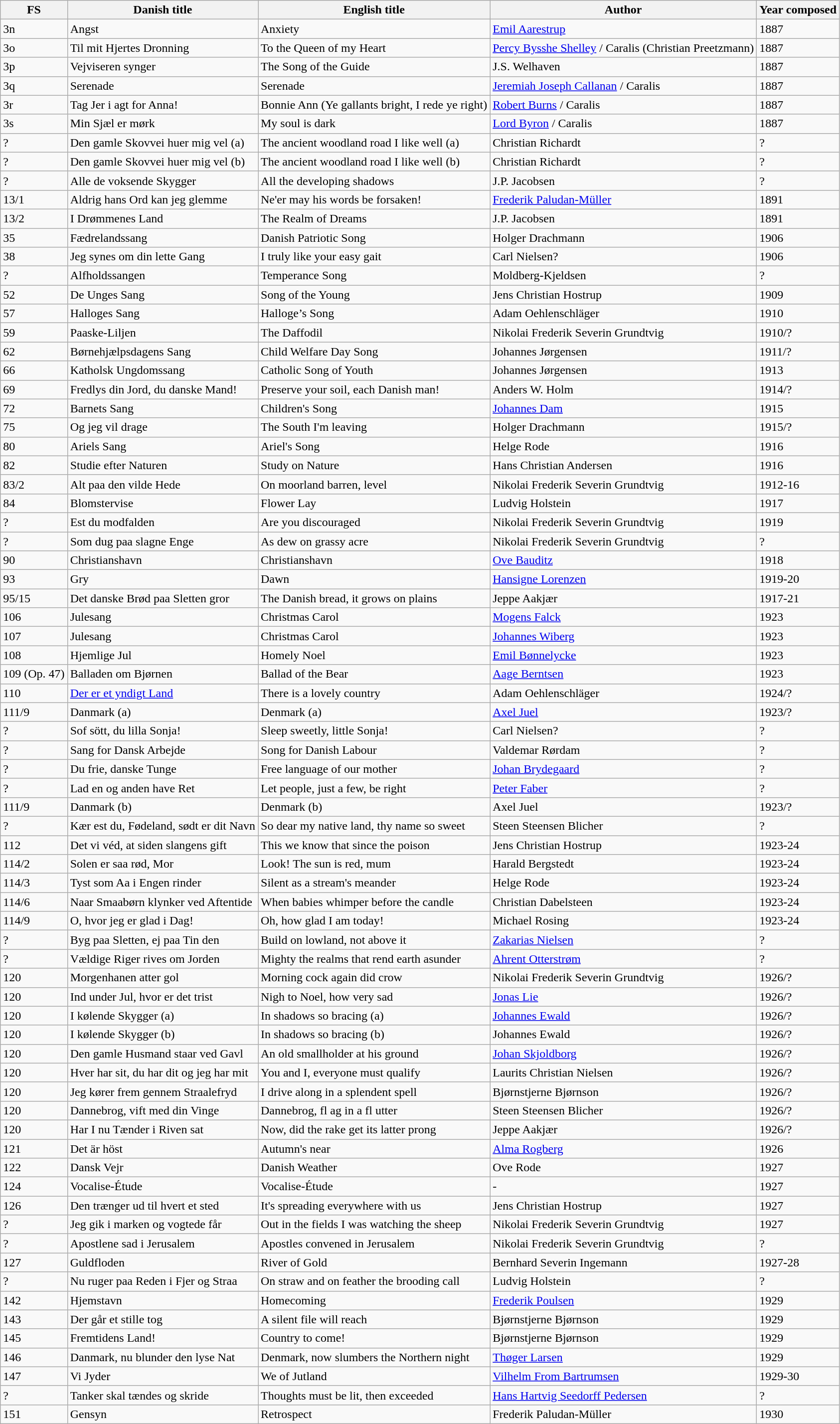<table class="wikitable center">
<tr>
<th>FS</th>
<th>Danish title</th>
<th>English title</th>
<th>Author</th>
<th>Year composed</th>
</tr>
<tr>
<td>3n</td>
<td>Angst</td>
<td>Anxiety</td>
<td><a href='#'>Emil Aarestrup</a></td>
<td>1887</td>
</tr>
<tr>
<td>3o</td>
<td>Til mit Hjertes Dronning</td>
<td>To the Queen of my Heart</td>
<td><a href='#'>Percy Bysshe Shelley</a> / Caralis (Christian Preetzmann)</td>
<td>1887</td>
</tr>
<tr>
<td>3p</td>
<td>Vejviseren synger</td>
<td>The Song of the Guide</td>
<td>J.S. Welhaven</td>
<td>1887</td>
</tr>
<tr>
<td>3q</td>
<td>Serenade</td>
<td>Serenade</td>
<td><a href='#'>Jeremiah Joseph Callanan</a> / Caralis</td>
<td>1887</td>
</tr>
<tr>
<td>3r</td>
<td>Tag Jer i agt for Anna!</td>
<td>Bonnie Ann (Ye gallants bright, I rede ye right)</td>
<td><a href='#'>Robert Burns</a> / Caralis</td>
<td>1887</td>
</tr>
<tr>
<td>3s</td>
<td>Min Sjæl er mørk</td>
<td>My soul is dark</td>
<td><a href='#'>Lord Byron</a> / Caralis</td>
<td>1887</td>
</tr>
<tr>
<td>?</td>
<td>Den gamle Skovvei huer mig vel (a)</td>
<td>The ancient woodland road I like well (a)</td>
<td>Christian Richardt</td>
<td>?</td>
</tr>
<tr>
<td>?</td>
<td>Den gamle Skovvei huer mig vel (b)</td>
<td>The ancient woodland road I like well (b)</td>
<td>Christian Richardt</td>
<td>?</td>
</tr>
<tr>
<td>?</td>
<td>Alle de voksende Skygger</td>
<td>All the developing shadows</td>
<td>J.P. Jacobsen</td>
<td>?</td>
</tr>
<tr>
<td>13/1</td>
<td>Aldrig hans Ord kan jeg glemme</td>
<td>Ne'er may his words be forsaken!</td>
<td><a href='#'>Frederik Paludan-Müller</a></td>
<td>1891</td>
</tr>
<tr>
<td>13/2</td>
<td>I Drømmenes Land</td>
<td>The Realm of Dreams</td>
<td>J.P. Jacobsen</td>
<td>1891</td>
</tr>
<tr>
<td>35</td>
<td>Fædrelandssang</td>
<td>Danish Patriotic Song</td>
<td>Holger Drachmann</td>
<td>1906</td>
</tr>
<tr>
<td>38</td>
<td>Jeg synes om din lette Gang</td>
<td>I truly like your easy gait</td>
<td>Carl Nielsen?</td>
<td>1906</td>
</tr>
<tr>
<td>?</td>
<td>Alfholdssangen</td>
<td>Temperance Song</td>
<td>Moldberg-Kjeldsen</td>
<td>?</td>
</tr>
<tr>
<td>52</td>
<td>De Unges Sang</td>
<td>Song of the Young</td>
<td>Jens Christian Hostrup</td>
<td>1909</td>
</tr>
<tr>
<td>57</td>
<td>Halloges Sang</td>
<td>Halloge’s Song</td>
<td>Adam Oehlenschläger</td>
<td>1910</td>
</tr>
<tr>
<td>59</td>
<td>Paaske-Liljen</td>
<td>The Daffodil</td>
<td>Nikolai Frederik Severin Grundtvig</td>
<td>1910/?</td>
</tr>
<tr>
<td>62</td>
<td>Børnehjælpsdagens Sang</td>
<td>Child Welfare Day Song</td>
<td>Johannes Jørgensen</td>
<td>1911/?</td>
</tr>
<tr>
<td>66</td>
<td>Katholsk Ungdomssang</td>
<td>Catholic Song of Youth</td>
<td>Johannes Jørgensen</td>
<td>1913</td>
</tr>
<tr>
<td>69</td>
<td>Fredlys din Jord, du danske Mand!</td>
<td>Preserve your soil, each Danish man!</td>
<td>Anders W. Holm</td>
<td>1914/?</td>
</tr>
<tr>
<td>72</td>
<td>Barnets Sang</td>
<td>Children's Song</td>
<td><a href='#'>Johannes Dam</a></td>
<td>1915</td>
</tr>
<tr>
<td>75</td>
<td>Og jeg vil drage</td>
<td>The South I'm leaving</td>
<td>Holger Drachmann</td>
<td>1915/?</td>
</tr>
<tr>
<td>80</td>
<td>Ariels Sang</td>
<td>Ariel's Song</td>
<td>Helge Rode</td>
<td>1916</td>
</tr>
<tr>
<td>82</td>
<td>Studie efter Naturen</td>
<td>Study on Nature</td>
<td>Hans Christian Andersen</td>
<td>1916</td>
</tr>
<tr>
<td>83/2</td>
<td>Alt paa den vilde Hede</td>
<td>On moorland barren, level</td>
<td>Nikolai Frederik Severin Grundtvig</td>
<td>1912-16</td>
</tr>
<tr>
<td>84</td>
<td>Blomstervise</td>
<td>Flower Lay</td>
<td>Ludvig Holstein</td>
<td>1917</td>
</tr>
<tr>
<td>?</td>
<td>Est du modfalden</td>
<td>Are you discouraged</td>
<td>Nikolai Frederik Severin Grundtvig</td>
<td>1919</td>
</tr>
<tr>
<td>?</td>
<td>Som dug paa slagne Enge</td>
<td>As dew on grassy acre</td>
<td>Nikolai Frederik Severin Grundtvig</td>
<td>?</td>
</tr>
<tr>
<td>90</td>
<td>Christianshavn</td>
<td>Christianshavn</td>
<td><a href='#'>Ove Bauditz</a></td>
<td>1918</td>
</tr>
<tr>
<td>93</td>
<td>Gry</td>
<td>Dawn</td>
<td><a href='#'>Hansigne Lorenzen</a></td>
<td>1919-20</td>
</tr>
<tr>
<td>95/15</td>
<td>Det danske Brød paa Sletten gror</td>
<td>The Danish bread, it grows on plains</td>
<td>Jeppe Aakjær</td>
<td>1917-21</td>
</tr>
<tr>
<td>106</td>
<td>Julesang</td>
<td>Christmas Carol</td>
<td><a href='#'>Mogens Falck</a></td>
<td>1923</td>
</tr>
<tr>
<td>107</td>
<td>Julesang</td>
<td>Christmas Carol</td>
<td><a href='#'>Johannes Wiberg</a></td>
<td>1923</td>
</tr>
<tr>
<td>108</td>
<td>Hjemlige Jul</td>
<td>Homely Noel</td>
<td><a href='#'>Emil Bønnelycke</a></td>
<td>1923</td>
</tr>
<tr>
<td>109 (Op. 47)</td>
<td>Balladen om Bjørnen</td>
<td>Ballad of the Bear</td>
<td><a href='#'>Aage Berntsen</a></td>
<td>1923</td>
</tr>
<tr>
<td>110</td>
<td><a href='#'>Der er et yndigt Land</a></td>
<td>There is a lovely country</td>
<td>Adam Oehlenschläger</td>
<td>1924/?</td>
</tr>
<tr>
<td>111/9</td>
<td>Danmark (a)</td>
<td>Denmark (a)</td>
<td><a href='#'>Axel Juel</a></td>
<td>1923/?</td>
</tr>
<tr>
<td>?</td>
<td>Sof sött, du lilla Sonja!</td>
<td>Sleep sweetly, little Sonja!</td>
<td>Carl Nielsen?</td>
<td>?</td>
</tr>
<tr>
<td>?</td>
<td>Sang for Dansk Arbejde</td>
<td>Song for Danish Labour</td>
<td>Valdemar Rørdam</td>
<td>?</td>
</tr>
<tr>
<td>?</td>
<td>Du frie, danske Tunge</td>
<td>Free language of our mother</td>
<td><a href='#'>Johan Brydegaard</a></td>
<td>?</td>
</tr>
<tr>
<td>?</td>
<td>Lad en og anden have Ret</td>
<td>Let people, just a few, be right</td>
<td><a href='#'>Peter Faber</a></td>
<td>?</td>
</tr>
<tr>
<td>111/9</td>
<td>Danmark (b)</td>
<td>Denmark (b)</td>
<td>Axel Juel</td>
<td>1923/?</td>
</tr>
<tr>
<td>?</td>
<td>Kær est du, Fødeland, sødt er dit Navn</td>
<td>So dear my native land, thy name so sweet</td>
<td>Steen Steensen Blicher</td>
<td>?</td>
</tr>
<tr>
<td>112</td>
<td>Det vi véd, at siden slangens gift</td>
<td>This we know that since the poison</td>
<td>Jens Christian Hostrup</td>
<td>1923-24</td>
</tr>
<tr>
<td>114/2</td>
<td>Solen er saa rød, Mor</td>
<td>Look! The sun is red, mum</td>
<td>Harald Bergstedt</td>
<td>1923-24</td>
</tr>
<tr>
<td>114/3</td>
<td>Tyst som Aa i Engen rinder</td>
<td>Silent as a stream's meander</td>
<td>Helge Rode</td>
<td>1923-24</td>
</tr>
<tr>
<td>114/6</td>
<td>Naar Smaabørn klynker ved Aftentide</td>
<td>When babies whimper before the candle</td>
<td>Christian Dabelsteen</td>
<td>1923-24</td>
</tr>
<tr>
<td>114/9</td>
<td>O, hvor jeg er glad i Dag!</td>
<td>Oh, how glad I am today!</td>
<td>Michael Rosing</td>
<td>1923-24</td>
</tr>
<tr>
<td>?</td>
<td>Byg paa Sletten, ej paa Tin den</td>
<td>Build on lowland, not above it</td>
<td><a href='#'>Zakarias Nielsen</a></td>
<td>?</td>
</tr>
<tr>
<td>?</td>
<td>Vældige Riger rives om Jorden</td>
<td>Mighty the realms that rend earth asunder</td>
<td><a href='#'>Ahrent Otterstrøm</a></td>
<td>?</td>
</tr>
<tr>
<td>120</td>
<td>Morgenhanen atter gol</td>
<td>Morning cock again did crow</td>
<td>Nikolai Frederik Severin Grundtvig</td>
<td>1926/?</td>
</tr>
<tr>
<td>120</td>
<td>Ind under Jul, hvor er det trist</td>
<td>Nigh to Noel, how very sad</td>
<td><a href='#'>Jonas Lie</a></td>
<td>1926/?</td>
</tr>
<tr>
<td>120</td>
<td>I kølende Skygger (a)</td>
<td>In shadows so bracing (a)</td>
<td><a href='#'>Johannes Ewald</a></td>
<td>1926/?</td>
</tr>
<tr>
<td>120</td>
<td>I kølende Skygger (b)</td>
<td>In shadows so bracing (b)</td>
<td>Johannes Ewald</td>
<td>1926/?</td>
</tr>
<tr>
<td>120</td>
<td>Den gamle Husmand staar ved Gavl</td>
<td>An old smallholder at his ground</td>
<td><a href='#'>Johan Skjoldborg</a></td>
<td>1926/?</td>
</tr>
<tr>
<td>120</td>
<td>Hver har sit, du har dit og jeg har mit</td>
<td>You and I, everyone must qualify</td>
<td>Laurits Christian Nielsen</td>
<td>1926/?</td>
</tr>
<tr>
<td>120</td>
<td>Jeg kører frem gennem Straalefryd</td>
<td>I drive along in a splendent spell</td>
<td>Bjørnstjerne Bjørnson</td>
<td>1926/?</td>
</tr>
<tr>
<td>120</td>
<td>Dannebrog, vift med din Vinge</td>
<td>Dannebrog, fl ag in a fl utter</td>
<td>Steen Steensen Blicher</td>
<td>1926/?</td>
</tr>
<tr>
<td>120</td>
<td>Har I nu Tænder i Riven sat</td>
<td>Now, did the rake get its latter prong</td>
<td>Jeppe Aakjær</td>
<td>1926/?</td>
</tr>
<tr>
<td>121</td>
<td>Det är höst</td>
<td>Autumn's near</td>
<td><a href='#'>Alma Rogberg</a></td>
<td>1926</td>
</tr>
<tr>
<td>122</td>
<td>Dansk Vejr</td>
<td>Danish Weather</td>
<td>Ove Rode</td>
<td>1927</td>
</tr>
<tr>
<td>124</td>
<td>Vocalise-Étude</td>
<td>Vocalise-Étude</td>
<td>-</td>
<td>1927</td>
</tr>
<tr>
<td>126</td>
<td>Den trænger ud til hvert et sted</td>
<td>It's spreading everywhere with us</td>
<td>Jens Christian Hostrup</td>
<td>1927</td>
</tr>
<tr>
<td>?</td>
<td>Jeg gik i marken og vogtede får</td>
<td>Out in the fields I was watching the sheep</td>
<td>Nikolai Frederik Severin Grundtvig</td>
<td>1927</td>
</tr>
<tr>
<td>?</td>
<td>Apostlene sad i Jerusalem</td>
<td>Apostles convened in Jerusalem</td>
<td>Nikolai Frederik Severin Grundtvig</td>
<td>?</td>
</tr>
<tr>
<td>127</td>
<td>Guldfloden</td>
<td>River of Gold</td>
<td>Bernhard Severin Ingemann</td>
<td>1927-28</td>
</tr>
<tr>
<td>?</td>
<td>Nu ruger paa Reden i Fjer og Straa</td>
<td>On straw and on feather the brooding call</td>
<td>Ludvig Holstein</td>
<td>?</td>
</tr>
<tr>
<td>142</td>
<td>Hjemstavn</td>
<td>Homecoming</td>
<td><a href='#'>Frederik Poulsen</a></td>
<td>1929</td>
</tr>
<tr>
<td>143</td>
<td>Der går et stille tog</td>
<td>A silent file will reach</td>
<td>Bjørnstjerne Bjørnson</td>
<td>1929</td>
</tr>
<tr>
<td>145</td>
<td>Fremtidens Land!</td>
<td>Country to come!</td>
<td>Bjørnstjerne Bjørnson</td>
<td>1929</td>
</tr>
<tr>
<td>146</td>
<td>Danmark, nu blunder den lyse Nat</td>
<td>Denmark, now slumbers the Northern night</td>
<td><a href='#'>Thøger Larsen</a></td>
<td>1929</td>
</tr>
<tr>
<td>147</td>
<td>Vi Jyder</td>
<td>We of Jutland</td>
<td><a href='#'>Vilhelm From Bartrumsen</a></td>
<td>1929-30</td>
</tr>
<tr>
<td>?</td>
<td>Tanker skal tændes og skride</td>
<td>Thoughts must be lit, then exceeded</td>
<td><a href='#'>Hans Hartvig Seedorff Pedersen</a></td>
<td>?</td>
</tr>
<tr>
<td>151</td>
<td>Gensyn</td>
<td>Retrospect</td>
<td>Frederik Paludan-Müller</td>
<td>1930</td>
</tr>
</table>
